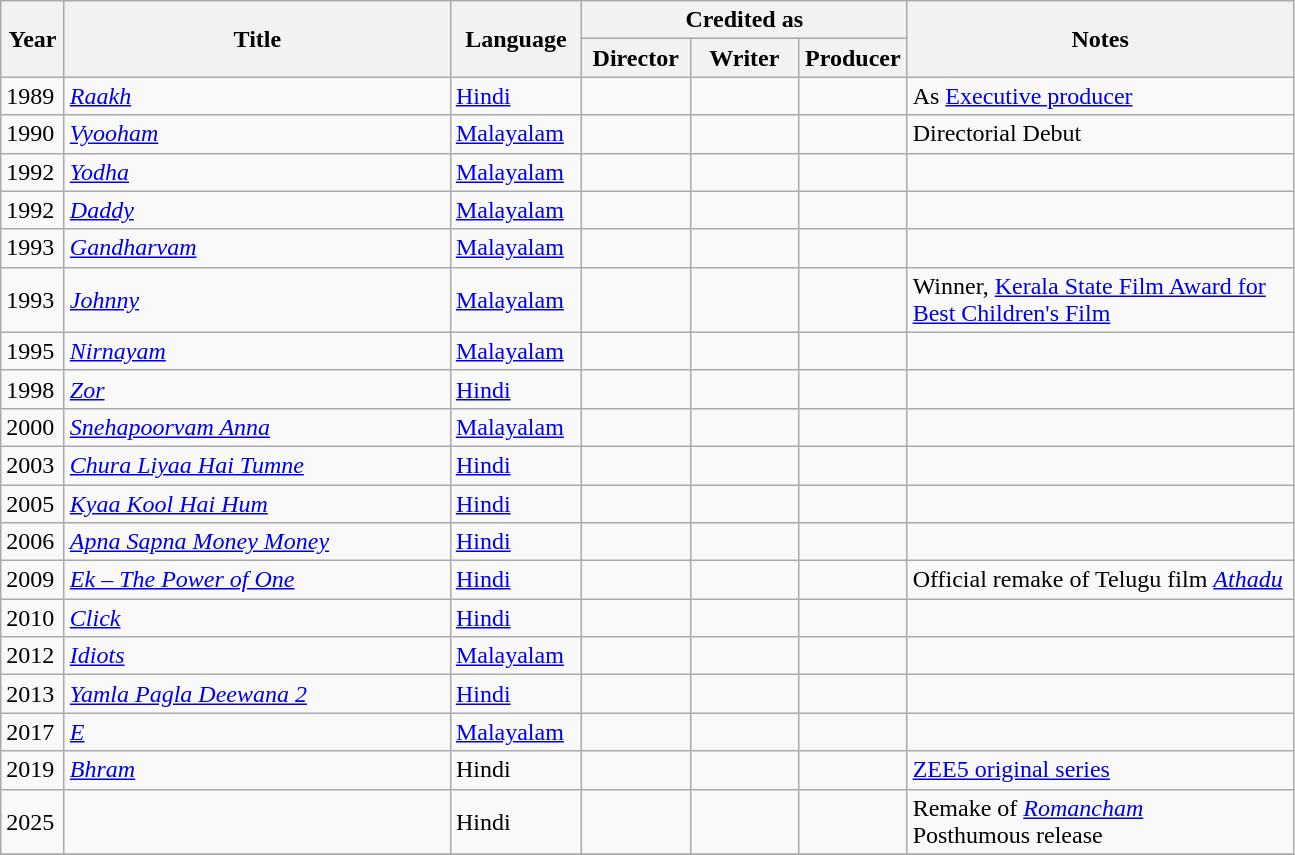<table class="wikitable sortable">
<tr>
<th rowspan="2" style="width:35px;">Year</th>
<th rowspan="2" style="width:250px;">Title</th>
<th rowspan="2" style="text-align:center; width:80px;">Language</th>
<th colspan="3" style="width:195px;">Credited as</th>
<th rowspan="2"  style="text-align:center; width:250px;" class="unsortable">Notes</th>
</tr>
<tr>
<th style="width:65px;">Director</th>
<th width=65>Writer</th>
<th width=65>Producer</th>
</tr>
<tr>
<td>1989</td>
<td><em><a href='#'>Raakh</a></em></td>
<td><a href='#'>Hindi</a></td>
<td style="text-align:center;"></td>
<td style="text-align:center;"></td>
<td style="text-align:center;"></td>
<td>As <a href='#'>Executive producer</a></td>
</tr>
<tr>
<td>1990</td>
<td><em><a href='#'>Vyooham</a></em></td>
<td><a href='#'>Malayalam</a></td>
<td style="text-align:center;"></td>
<td style="text-align:center;"></td>
<td style="text-align:center;"></td>
<td>Directorial Debut</td>
</tr>
<tr>
<td>1992</td>
<td><em><a href='#'>Yodha</a></em></td>
<td><a href='#'>Malayalam</a></td>
<td style="text-align:center;"></td>
<td style="text-align:center;"></td>
<td style="text-align:center;"></td>
<td></td>
</tr>
<tr>
<td>1992</td>
<td><em><a href='#'>Daddy</a></em></td>
<td><a href='#'>Malayalam</a></td>
<td style="text-align:center;"></td>
<td style="text-align:center;"></td>
<td style="text-align:center;"></td>
<td></td>
</tr>
<tr>
<td>1993</td>
<td><em><a href='#'>Gandharvam</a></em></td>
<td><a href='#'>Malayalam</a></td>
<td style="text-align:center;"></td>
<td style="text-align:center;"></td>
<td style="text-align:center;"></td>
<td></td>
</tr>
<tr>
<td>1993</td>
<td><em><a href='#'>Johnny</a></em></td>
<td><a href='#'>Malayalam</a></td>
<td style="text-align:center;"></td>
<td style="text-align:center;"></td>
<td style="text-align:center;"></td>
<td>Winner, <a href='#'>Kerala State Film Award for Best Children's Film</a></td>
</tr>
<tr>
<td>1995</td>
<td><em><a href='#'>Nirnayam</a></em></td>
<td><a href='#'>Malayalam</a></td>
<td style="text-align:center;"></td>
<td style="text-align:center;"></td>
<td style="text-align:center;"></td>
<td></td>
</tr>
<tr>
<td>1998</td>
<td><em><a href='#'>Zor</a></em></td>
<td><a href='#'>Hindi</a></td>
<td style="text-align:center;"></td>
<td style="text-align:center;"></td>
<td style="text-align:center;"></td>
<td></td>
</tr>
<tr>
<td>2000</td>
<td><em><a href='#'>Snehapoorvam Anna</a></em></td>
<td><a href='#'>Malayalam</a></td>
<td style="text-align:center;"></td>
<td style="text-align:center;"></td>
<td style="text-align:center;"></td>
<td></td>
</tr>
<tr>
<td>2003</td>
<td><em><a href='#'>Chura Liyaa Hai Tumne</a></em></td>
<td><a href='#'>Hindi</a></td>
<td style="text-align:center;"></td>
<td style="text-align:center;"></td>
<td style="text-align:center;"></td>
<td></td>
</tr>
<tr>
<td>2005</td>
<td><em><a href='#'>Kyaa Kool Hai Hum</a></em></td>
<td><a href='#'>Hindi</a></td>
<td style="text-align:center;"></td>
<td style="text-align:center;"></td>
<td style="text-align:center;"></td>
<td></td>
</tr>
<tr>
<td>2006</td>
<td><em><a href='#'>Apna Sapna Money Money</a></em></td>
<td><a href='#'>Hindi</a></td>
<td style="text-align:center;"></td>
<td style="text-align:center;"></td>
<td style="text-align:center;"></td>
<td></td>
</tr>
<tr>
<td>2009</td>
<td><em><a href='#'>Ek – The Power of One</a></em></td>
<td><a href='#'>Hindi</a></td>
<td style="text-align:center;"></td>
<td style="text-align:center;"></td>
<td style="text-align:center;"></td>
<td>Official remake of Telugu film <em><a href='#'>Athadu</a></em></td>
</tr>
<tr>
<td>2010</td>
<td><em><a href='#'>Click</a></em></td>
<td><a href='#'>Hindi</a></td>
<td style="text-align:center;"></td>
<td style="text-align:center;"></td>
<td style="text-align:center;"></td>
<td></td>
</tr>
<tr>
<td>2012</td>
<td><em><a href='#'>Idiots</a></em></td>
<td><a href='#'>Malayalam</a></td>
<td style="text-align:center;"></td>
<td style="text-align:center;"></td>
<td style="text-align:center;"></td>
<td></td>
</tr>
<tr>
<td>2013</td>
<td><em><a href='#'>Yamla Pagla Deewana 2</a></em></td>
<td><a href='#'>Hindi</a></td>
<td style="text-align:center;"></td>
<td style="text-align:center;"></td>
<td style="text-align:center;"></td>
<td></td>
</tr>
<tr>
<td>2017</td>
<td><em><a href='#'>E</a></em></td>
<td><a href='#'>Malayalam</a></td>
<td style="text-align:center;"></td>
<td style="text-align:center;"></td>
<td style="text-align:center;"></td>
<td></td>
</tr>
<tr>
<td>2019</td>
<td><em><a href='#'>Bhram</a></em></td>
<td>Hindi</td>
<td style="text-align:center;"></td>
<td style="text-align:center;"></td>
<td style="text-align:center;"></td>
<td><a href='#'>ZEE5 original series</a></td>
</tr>
<tr>
<td>2025</td>
<td></td>
<td>Hindi</td>
<td style="text-align:center;"></td>
<td style="text-align:center;"></td>
<td style="text-align:center;"></td>
<td>Remake of <em><a href='#'>Romancham</a></em> <br> Posthumous release</td>
</tr>
<tr>
</tr>
</table>
